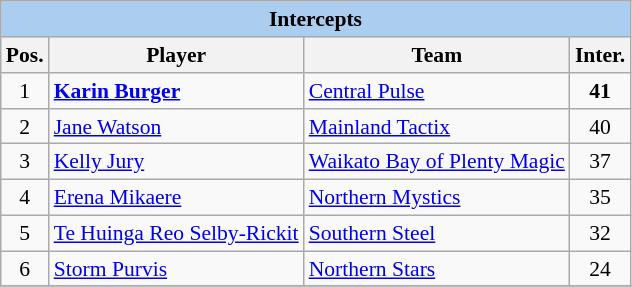<table class="wikitable"  style="float:left; font-size:90%;">
<tr>
<th colspan=4 style=background:#ABCDEF>Intercepts</th>
</tr>
<tr>
<th>Pos.</th>
<th>Player</th>
<th>Team</th>
<th>Inter.</th>
</tr>
<tr>
<td align=center>1</td>
<td><strong><a href='#'>Karin Burger</a></strong></td>
<td><a href='#'>Central Pulse</a></td>
<td align=center><strong>41</strong></td>
</tr>
<tr>
<td align=center>2</td>
<td><a href='#'>Jane Watson</a></td>
<td><a href='#'>Mainland Tactix</a></td>
<td align=center>40</td>
</tr>
<tr>
<td align=center>3</td>
<td><a href='#'>Kelly Jury</a></td>
<td><a href='#'>Waikato Bay of Plenty Magic</a></td>
<td align=center>37</td>
</tr>
<tr>
<td align=center>4</td>
<td><a href='#'>Erena Mikaere</a></td>
<td><a href='#'>Northern Mystics</a></td>
<td align=center>35</td>
</tr>
<tr>
<td align=center>5</td>
<td><a href='#'>Te Huinga Reo Selby-Rickit</a></td>
<td><a href='#'>Southern Steel</a></td>
<td align=center>32</td>
</tr>
<tr>
<td align=center>6</td>
<td><a href='#'>Storm Purvis</a></td>
<td><a href='#'>Northern Stars</a></td>
<td align=center>24</td>
</tr>
<tr>
</tr>
</table>
